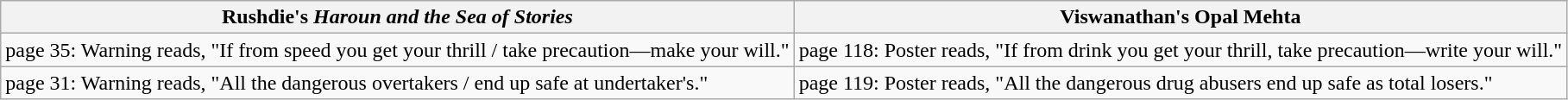<table class="wikitable">
<tr>
<th><strong>Rushdie's <em>Haroun and the Sea of Stories<strong><em></th>
<th></strong>Viswanathan's </em>Opal Mehta</em></strong></th>
</tr>
<tr>
<td valign=top>page 35: Warning reads, "If from speed you get your thrill / take precaution—make your will."</td>
<td valign=top>page 118: Poster reads, "If from drink you get your thrill, take precaution—write your will."</td>
</tr>
<tr>
<td valign=top>page 31: Warning reads, "All the dangerous overtakers / end up safe at undertaker's."</td>
<td valign=top>page 119: Poster reads, "All the dangerous drug abusers end up safe as total losers."</td>
</tr>
</table>
